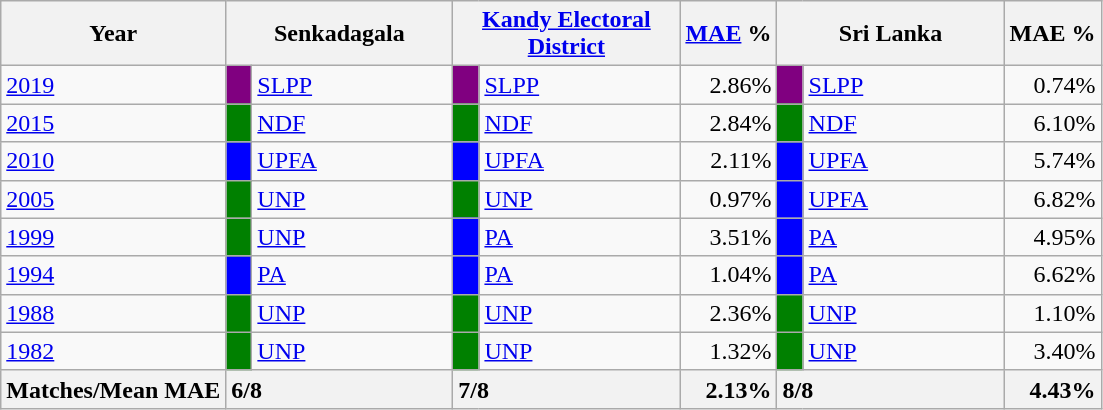<table class="wikitable">
<tr>
<th>Year</th>
<th colspan="2" width="144px">Senkadagala</th>
<th colspan="2" width="144px"><a href='#'>Kandy Electoral District</a></th>
<th><a href='#'>MAE</a> %</th>
<th colspan="2" width="144px">Sri Lanka</th>
<th>MAE %</th>
</tr>
<tr>
<td><a href='#'>2019</a></td>
<td style="background-color:purple;" width="10px"></td>
<td style="text-align:left;"><a href='#'>SLPP</a></td>
<td style="background-color:purple;" width="10px"></td>
<td style="text-align:left;"><a href='#'>SLPP</a></td>
<td style="text-align:right;">2.86%</td>
<td style="background-color:purple;" width="10px"></td>
<td style="text-align:left;"><a href='#'>SLPP</a></td>
<td style="text-align:right;">0.74%</td>
</tr>
<tr>
<td><a href='#'>2015</a></td>
<td style="background-color:green;" width="10px"></td>
<td style="text-align:left;"><a href='#'>NDF</a></td>
<td style="background-color:green;" width="10px"></td>
<td style="text-align:left;"><a href='#'>NDF</a></td>
<td style="text-align:right;">2.84%</td>
<td style="background-color:green;" width="10px"></td>
<td style="text-align:left;"><a href='#'>NDF</a></td>
<td style="text-align:right;">6.10%</td>
</tr>
<tr>
<td><a href='#'>2010</a></td>
<td style="background-color:blue;" width="10px"></td>
<td style="text-align:left;"><a href='#'>UPFA</a></td>
<td style="background-color:blue;" width="10px"></td>
<td style="text-align:left;"><a href='#'>UPFA</a></td>
<td style="text-align:right;">2.11%</td>
<td style="background-color:blue;" width="10px"></td>
<td style="text-align:left;"><a href='#'>UPFA</a></td>
<td style="text-align:right;">5.74%</td>
</tr>
<tr>
<td><a href='#'>2005</a></td>
<td style="background-color:green;" width="10px"></td>
<td style="text-align:left;"><a href='#'>UNP</a></td>
<td style="background-color:green;" width="10px"></td>
<td style="text-align:left;"><a href='#'>UNP</a></td>
<td style="text-align:right;">0.97%</td>
<td style="background-color:blue;" width="10px"></td>
<td style="text-align:left;"><a href='#'>UPFA</a></td>
<td style="text-align:right;">6.82%</td>
</tr>
<tr>
<td><a href='#'>1999</a></td>
<td style="background-color:green;" width="10px"></td>
<td style="text-align:left;"><a href='#'>UNP</a></td>
<td style="background-color:blue;" width="10px"></td>
<td style="text-align:left;"><a href='#'>PA</a></td>
<td style="text-align:right;">3.51%</td>
<td style="background-color:blue;" width="10px"></td>
<td style="text-align:left;"><a href='#'>PA</a></td>
<td style="text-align:right;">4.95%</td>
</tr>
<tr>
<td><a href='#'>1994</a></td>
<td style="background-color:blue;" width="10px"></td>
<td style="text-align:left;"><a href='#'>PA</a></td>
<td style="background-color:blue;" width="10px"></td>
<td style="text-align:left;"><a href='#'>PA</a></td>
<td style="text-align:right;">1.04%</td>
<td style="background-color:blue;" width="10px"></td>
<td style="text-align:left;"><a href='#'>PA</a></td>
<td style="text-align:right;">6.62%</td>
</tr>
<tr>
<td><a href='#'>1988</a></td>
<td style="background-color:green;" width="10px"></td>
<td style="text-align:left;"><a href='#'>UNP</a></td>
<td style="background-color:green;" width="10px"></td>
<td style="text-align:left;"><a href='#'>UNP</a></td>
<td style="text-align:right;">2.36%</td>
<td style="background-color:green;" width="10px"></td>
<td style="text-align:left;"><a href='#'>UNP</a></td>
<td style="text-align:right;">1.10%</td>
</tr>
<tr>
<td><a href='#'>1982</a></td>
<td style="background-color:green;" width="10px"></td>
<td style="text-align:left;"><a href='#'>UNP</a></td>
<td style="background-color:green;" width="10px"></td>
<td style="text-align:left;"><a href='#'>UNP</a></td>
<td style="text-align:right;">1.32%</td>
<td style="background-color:green;" width="10px"></td>
<td style="text-align:left;"><a href='#'>UNP</a></td>
<td style="text-align:right;">3.40%</td>
</tr>
<tr>
<th>Matches/Mean MAE</th>
<th style="text-align:left;"colspan="2" width="144px">6/8</th>
<th style="text-align:left;"colspan="2" width="144px">7/8</th>
<th style="text-align:right;">2.13%</th>
<th style="text-align:left;"colspan="2" width="144px">8/8</th>
<th style="text-align:right;">4.43%</th>
</tr>
</table>
